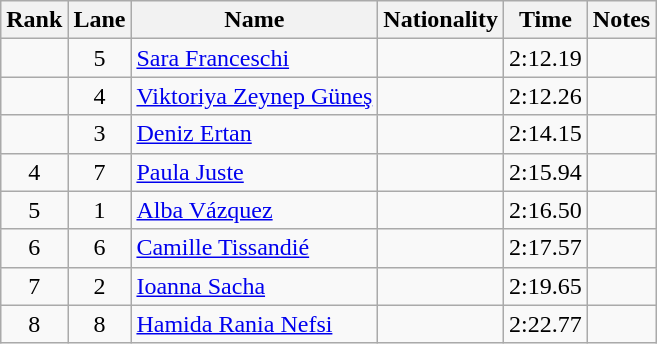<table class="wikitable sortable" style="text-align:center">
<tr>
<th>Rank</th>
<th>Lane</th>
<th>Name</th>
<th>Nationality</th>
<th>Time</th>
<th>Notes</th>
</tr>
<tr>
<td></td>
<td>5</td>
<td align=left><a href='#'>Sara Franceschi</a></td>
<td align=left></td>
<td>2:12.19</td>
<td></td>
</tr>
<tr>
<td></td>
<td>4</td>
<td align=left><a href='#'>Viktoriya Zeynep Güneş</a></td>
<td align=left></td>
<td>2:12.26</td>
<td></td>
</tr>
<tr>
<td></td>
<td>3</td>
<td align=left><a href='#'>Deniz Ertan</a></td>
<td align=left></td>
<td>2:14.15</td>
<td></td>
</tr>
<tr>
<td>4</td>
<td>7</td>
<td align=left><a href='#'>Paula Juste</a></td>
<td align=left></td>
<td>2:15.94</td>
<td></td>
</tr>
<tr>
<td>5</td>
<td>1</td>
<td align=left><a href='#'>Alba Vázquez</a></td>
<td align=left></td>
<td>2:16.50</td>
<td></td>
</tr>
<tr>
<td>6</td>
<td>6</td>
<td align=left><a href='#'>Camille Tissandié</a></td>
<td align=left></td>
<td>2:17.57</td>
<td></td>
</tr>
<tr>
<td>7</td>
<td>2</td>
<td align=left><a href='#'>Ioanna Sacha</a></td>
<td align=left></td>
<td>2:19.65</td>
<td></td>
</tr>
<tr>
<td>8</td>
<td>8</td>
<td align=left><a href='#'>Hamida Rania Nefsi</a></td>
<td align=left></td>
<td>2:22.77</td>
<td></td>
</tr>
</table>
